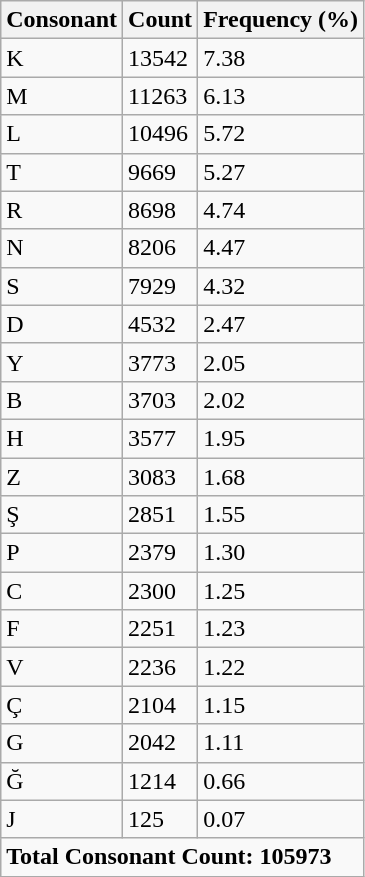<table class="wikitable" border="1">
<tr>
<th>Consonant</th>
<th>Count</th>
<th>Frequency (%)</th>
</tr>
<tr>
<td>K</td>
<td>13542</td>
<td>7.38</td>
</tr>
<tr>
<td>M</td>
<td>11263</td>
<td>6.13</td>
</tr>
<tr>
<td>L</td>
<td>10496</td>
<td>5.72</td>
</tr>
<tr>
<td>T</td>
<td>9669</td>
<td>5.27</td>
</tr>
<tr>
<td>R</td>
<td>8698</td>
<td>4.74</td>
</tr>
<tr>
<td>N</td>
<td>8206</td>
<td>4.47</td>
</tr>
<tr>
<td>S</td>
<td>7929</td>
<td>4.32</td>
</tr>
<tr>
<td>D</td>
<td>4532</td>
<td>2.47</td>
</tr>
<tr>
<td>Y</td>
<td>3773</td>
<td>2.05</td>
</tr>
<tr>
<td>B</td>
<td>3703</td>
<td>2.02</td>
</tr>
<tr>
<td>H</td>
<td>3577</td>
<td>1.95</td>
</tr>
<tr>
<td>Z</td>
<td>3083</td>
<td>1.68</td>
</tr>
<tr>
<td>Ş</td>
<td>2851</td>
<td>1.55</td>
</tr>
<tr>
<td>P</td>
<td>2379</td>
<td>1.30</td>
</tr>
<tr>
<td>C</td>
<td>2300</td>
<td>1.25</td>
</tr>
<tr>
<td>F</td>
<td>2251</td>
<td>1.23</td>
</tr>
<tr>
<td>V</td>
<td>2236</td>
<td>1.22</td>
</tr>
<tr>
<td>Ç</td>
<td>2104</td>
<td>1.15</td>
</tr>
<tr>
<td>G</td>
<td>2042</td>
<td>1.11</td>
</tr>
<tr>
<td>Ğ</td>
<td>1214</td>
<td>0.66</td>
</tr>
<tr>
<td>J</td>
<td>125</td>
<td>0.07</td>
</tr>
<tr>
<td colspan="3"><strong>Total Consonant Count: 105973</strong></td>
</tr>
</table>
